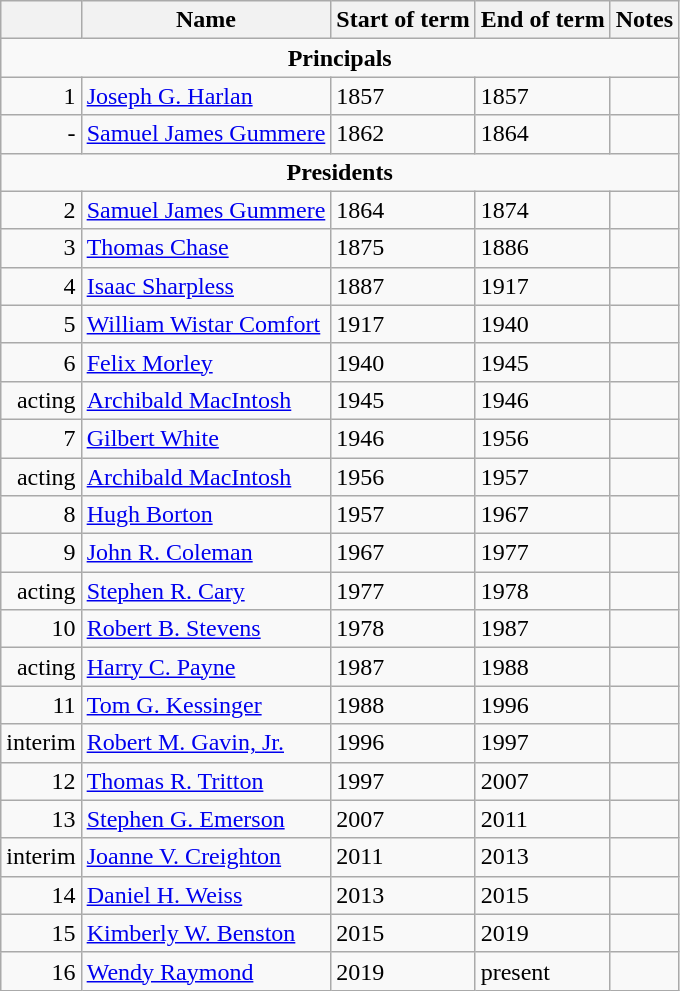<table class="sortable wikitable">
<tr>
<th></th>
<th>Name</th>
<th>Start of term</th>
<th>End of term</th>
<th>Notes</th>
</tr>
<tr>
<td colspan=5 style="text-align: center; font-style: bold;"><strong>Principals</strong></td>
</tr>
<tr>
<td style="text-align: right;">1</td>
<td><a href='#'>Joseph G. Harlan</a></td>
<td>1857</td>
<td>1857</td>
<td></td>
</tr>
<tr>
<td style="text-align: right;">-</td>
<td><a href='#'>Samuel James Gummere</a></td>
<td>1862</td>
<td>1864</td>
<td></td>
</tr>
<tr>
<td colspan=5 style="text-align: center; font-style: bold;"><strong>Presidents</strong></td>
</tr>
<tr>
<td style="text-align: right;">2</td>
<td><a href='#'>Samuel James Gummere</a></td>
<td>1864</td>
<td>1874</td>
<td></td>
</tr>
<tr>
<td style="text-align: right;">3</td>
<td><a href='#'>Thomas Chase</a></td>
<td>1875</td>
<td>1886</td>
<td></td>
</tr>
<tr>
<td style="text-align: right;">4</td>
<td><a href='#'>Isaac Sharpless</a></td>
<td>1887</td>
<td>1917</td>
<td></td>
</tr>
<tr>
<td style="text-align: right;">5</td>
<td><a href='#'>William Wistar Comfort</a></td>
<td>1917</td>
<td>1940</td>
<td></td>
</tr>
<tr>
<td style="text-align: right;">6</td>
<td><a href='#'>Felix Morley</a></td>
<td>1940</td>
<td>1945</td>
<td></td>
</tr>
<tr>
<td style="text-align: right;">acting</td>
<td><a href='#'>Archibald MacIntosh</a></td>
<td>1945</td>
<td>1946</td>
<td></td>
</tr>
<tr>
<td style="text-align: right;">7</td>
<td><a href='#'>Gilbert White</a></td>
<td>1946</td>
<td>1956</td>
<td></td>
</tr>
<tr>
<td style="text-align: right;">acting</td>
<td><a href='#'>Archibald MacIntosh</a></td>
<td>1956</td>
<td>1957</td>
<td></td>
</tr>
<tr>
<td style="text-align: right;">8</td>
<td><a href='#'>Hugh Borton</a></td>
<td>1957</td>
<td>1967</td>
<td></td>
</tr>
<tr>
<td style="text-align: right;">9</td>
<td><a href='#'>John R. Coleman</a></td>
<td>1967</td>
<td>1977</td>
<td></td>
</tr>
<tr>
<td style="text-align: right;">acting</td>
<td><a href='#'>Stephen R. Cary</a></td>
<td>1977</td>
<td>1978</td>
<td></td>
</tr>
<tr>
<td style="text-align: right;">10</td>
<td><a href='#'>Robert B. Stevens</a></td>
<td>1978</td>
<td>1987</td>
<td></td>
</tr>
<tr>
<td style="text-align: right;">acting</td>
<td><a href='#'>Harry C. Payne</a></td>
<td>1987</td>
<td>1988</td>
<td></td>
</tr>
<tr>
<td style="text-align: right;">11</td>
<td><a href='#'>Tom G. Kessinger</a></td>
<td>1988</td>
<td>1996</td>
<td></td>
</tr>
<tr>
<td style="text-align: right;">interim</td>
<td><a href='#'>Robert M. Gavin, Jr.</a></td>
<td>1996</td>
<td>1997</td>
<td></td>
</tr>
<tr>
<td style="text-align: right;">12</td>
<td><a href='#'>Thomas R. Tritton</a></td>
<td>1997</td>
<td>2007</td>
<td></td>
</tr>
<tr>
<td style="text-align: right;">13</td>
<td><a href='#'>Stephen G. Emerson</a></td>
<td>2007</td>
<td>2011</td>
<td></td>
</tr>
<tr>
<td style="text-align: right;">interim</td>
<td><a href='#'>Joanne V. Creighton</a></td>
<td>2011</td>
<td>2013</td>
<td></td>
</tr>
<tr>
<td style="text-align: right;">14</td>
<td><a href='#'>Daniel H. Weiss</a></td>
<td>2013</td>
<td>2015</td>
<td></td>
</tr>
<tr>
<td style="text-align: right;">15</td>
<td><a href='#'>Kimberly W. Benston</a></td>
<td>2015</td>
<td>2019</td>
<td></td>
</tr>
<tr>
<td style="text-align: right;">16</td>
<td><a href='#'>Wendy Raymond</a></td>
<td>2019</td>
<td>present</td>
<td></td>
</tr>
</table>
